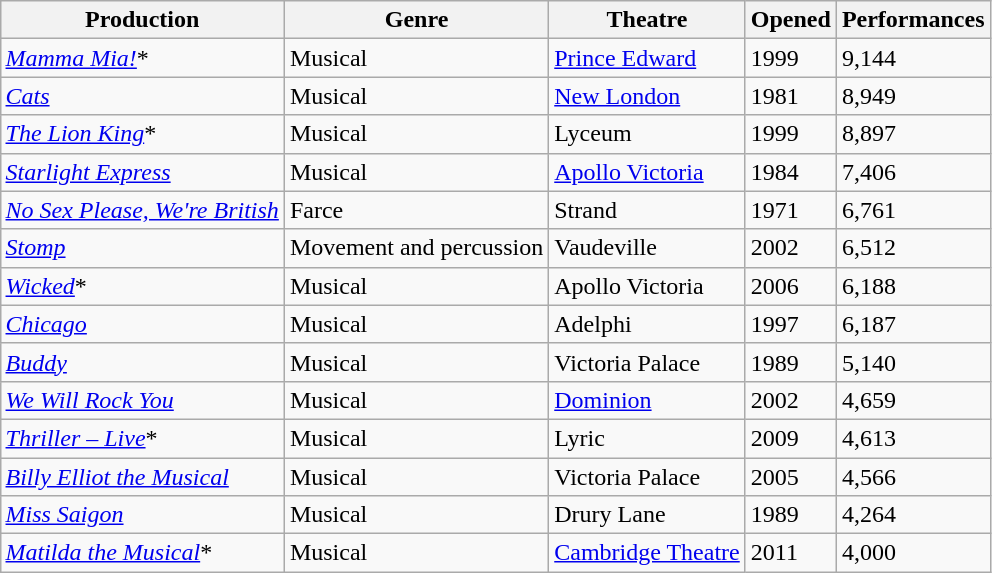<table class="wikitable sortable" style="margin-left: auto; margin-right: auto; border: none;">
<tr>
<th scope="col">Production</th>
<th scope="col">Genre</th>
<th scope="col">Theatre</th>
<th scope="col">Opened</th>
<th scope="col">Performances</th>
</tr>
<tr>
<td><em><a href='#'>Mamma Mia!</a></em>*</td>
<td>Musical</td>
<td><a href='#'>Prince Edward</a></td>
<td>1999</td>
<td>9,144</td>
</tr>
<tr>
<td><em><a href='#'>Cats</a></em></td>
<td>Musical</td>
<td><a href='#'>New London</a></td>
<td>1981</td>
<td>8,949</td>
</tr>
<tr>
<td><em><a href='#'>The Lion King</a></em>*</td>
<td>Musical</td>
<td>Lyceum</td>
<td>1999</td>
<td>8,897</td>
</tr>
<tr>
<td><em><a href='#'>Starlight Express</a></em></td>
<td>Musical</td>
<td><a href='#'>Apollo Victoria</a></td>
<td>1984</td>
<td>7,406</td>
</tr>
<tr>
<td><em><a href='#'>No Sex Please, We're British</a></em></td>
<td>Farce</td>
<td>Strand</td>
<td>1971</td>
<td>6,761</td>
</tr>
<tr>
<td><em><a href='#'>Stomp</a></em></td>
<td>Movement and percussion</td>
<td>Vaudeville</td>
<td>2002</td>
<td>6,512</td>
</tr>
<tr>
<td><em><a href='#'>Wicked</a></em>*</td>
<td>Musical</td>
<td>Apollo Victoria</td>
<td>2006</td>
<td>6,188</td>
</tr>
<tr>
<td><em><a href='#'>Chicago</a></em></td>
<td>Musical</td>
<td>Adelphi</td>
<td>1997</td>
<td>6,187</td>
</tr>
<tr>
<td><em><a href='#'>Buddy</a></em></td>
<td>Musical</td>
<td>Victoria Palace</td>
<td>1989</td>
<td>5,140</td>
</tr>
<tr>
<td><em><a href='#'>We Will Rock You</a></em></td>
<td>Musical</td>
<td><a href='#'>Dominion</a></td>
<td>2002</td>
<td>4,659</td>
</tr>
<tr>
<td><em><a href='#'>Thriller – Live</a></em>*</td>
<td>Musical</td>
<td>Lyric</td>
<td>2009</td>
<td>4,613</td>
</tr>
<tr>
<td><em><a href='#'>Billy Elliot the Musical</a></em></td>
<td>Musical</td>
<td>Victoria Palace</td>
<td>2005</td>
<td>4,566</td>
</tr>
<tr>
<td><em><a href='#'>Miss Saigon</a></em></td>
<td>Musical</td>
<td>Drury Lane</td>
<td>1989</td>
<td>4,264</td>
</tr>
<tr>
<td><em><a href='#'>Matilda the Musical</a></em>*</td>
<td>Musical</td>
<td><a href='#'>Cambridge Theatre</a></td>
<td>2011</td>
<td>4,000</td>
</tr>
</table>
